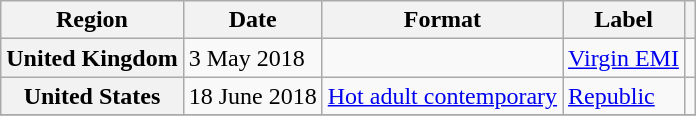<table class="wikitable plainrowheaders">
<tr>
<th scope="col">Region</th>
<th scope="col">Date</th>
<th scope="col">Format</th>
<th scope="col">Label</th>
<th scope="col"></th>
</tr>
<tr>
<th scope="row">United Kingdom</th>
<td>3 May 2018</td>
<td></td>
<td><a href='#'>Virgin EMI</a></td>
<td align="center"></td>
</tr>
<tr>
<th scope="row">United States</th>
<td>18 June 2018</td>
<td><a href='#'>Hot adult contemporary</a></td>
<td><a href='#'>Republic</a></td>
<td align="center"></td>
</tr>
<tr>
</tr>
</table>
